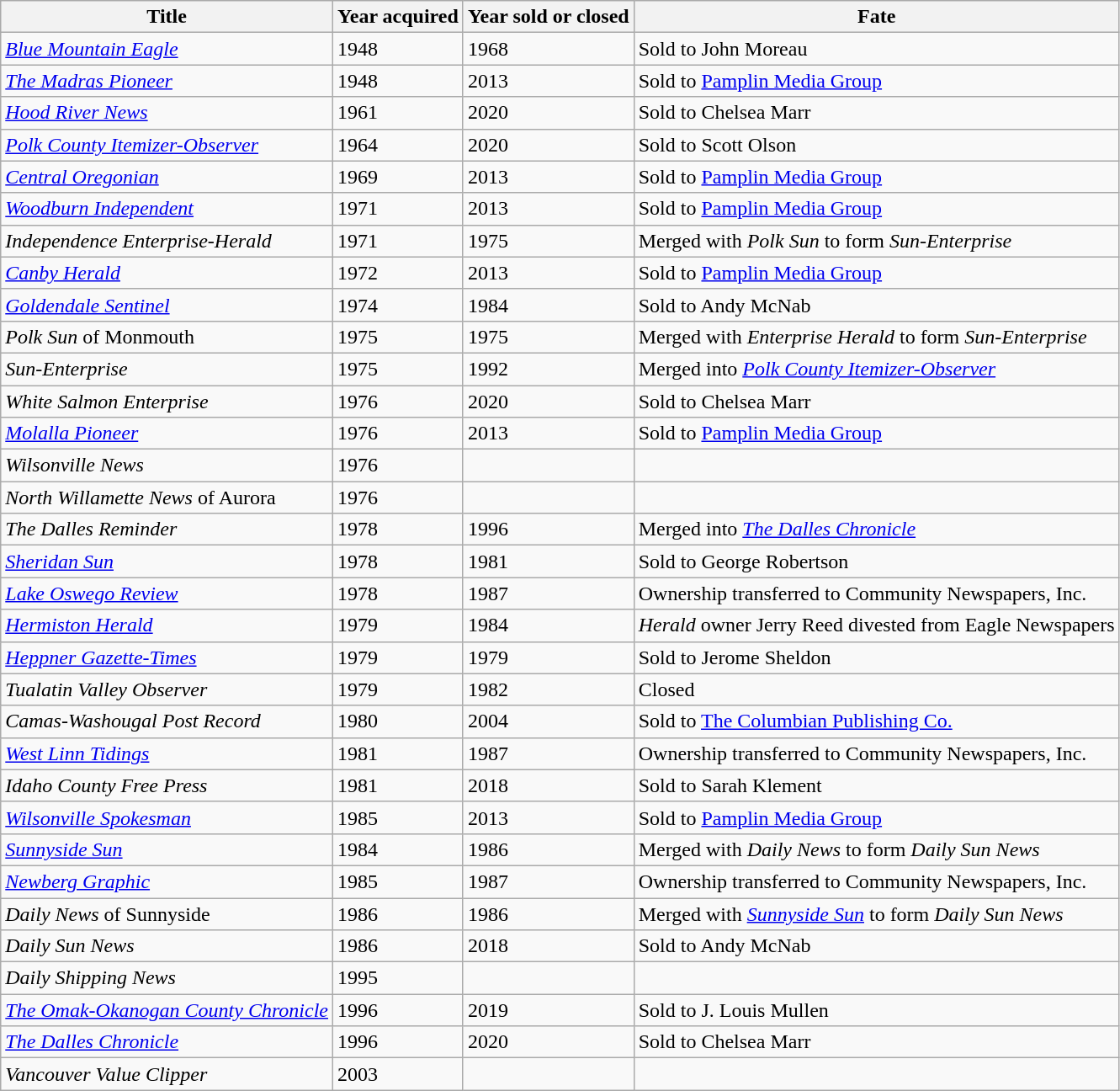<table class="wikitable">
<tr>
<th>Title</th>
<th>Year acquired</th>
<th>Year sold or closed</th>
<th>Fate</th>
</tr>
<tr>
<td><a href='#'><em>Blue Mountain Eagle</em></a></td>
<td>1948</td>
<td>1968</td>
<td>Sold to John Moreau</td>
</tr>
<tr>
<td><em><a href='#'>The Madras Pioneer</a></em></td>
<td>1948</td>
<td>2013</td>
<td>Sold to <a href='#'>Pamplin Media Group</a></td>
</tr>
<tr>
<td><em><a href='#'>Hood River News</a></em></td>
<td>1961</td>
<td>2020</td>
<td>Sold to Chelsea Marr</td>
</tr>
<tr>
<td><em><a href='#'>Polk County Itemizer-Observer</a></em></td>
<td>1964</td>
<td>2020</td>
<td>Sold to Scott Olson</td>
</tr>
<tr>
<td><em><a href='#'>Central Oregonian</a></em></td>
<td>1969</td>
<td>2013</td>
<td>Sold to <a href='#'>Pamplin Media Group</a></td>
</tr>
<tr>
<td><em><a href='#'>Woodburn Independent</a></em></td>
<td>1971</td>
<td>2013</td>
<td>Sold to <a href='#'>Pamplin Media Group</a></td>
</tr>
<tr>
<td><em>Independence Enterprise-Herald</em></td>
<td>1971</td>
<td>1975</td>
<td>Merged with <em>Polk Sun</em> to form <em>Sun-Enterprise</em></td>
</tr>
<tr>
<td><em><a href='#'>Canby Herald</a></em></td>
<td>1972</td>
<td>2013</td>
<td>Sold to <a href='#'>Pamplin Media Group</a></td>
</tr>
<tr>
<td><em><a href='#'>Goldendale Sentinel</a></em></td>
<td>1974</td>
<td>1984</td>
<td>Sold to  Andy McNab</td>
</tr>
<tr>
<td><em>Polk Sun</em> of Monmouth</td>
<td>1975</td>
<td>1975</td>
<td>Merged with <em>Enterprise Herald</em> to form <em>Sun-Enterprise</em></td>
</tr>
<tr>
<td><em>Sun-Enterprise</em></td>
<td>1975</td>
<td>1992</td>
<td>Merged into <em><a href='#'>Polk County Itemizer-Observer</a></em></td>
</tr>
<tr>
<td><em>White Salmon Enterprise</em></td>
<td>1976</td>
<td>2020</td>
<td>Sold to Chelsea Marr</td>
</tr>
<tr>
<td><em><a href='#'>Molalla Pioneer</a></em></td>
<td>1976</td>
<td>2013</td>
<td>Sold to <a href='#'>Pamplin Media Group</a></td>
</tr>
<tr>
<td><em>Wilsonville News</em></td>
<td>1976</td>
<td></td>
<td></td>
</tr>
<tr>
<td><em>North Willamette News</em> of Aurora</td>
<td>1976</td>
<td></td>
<td></td>
</tr>
<tr>
<td><em>The Dalles Reminder</em></td>
<td>1978</td>
<td>1996</td>
<td>Merged into <em><a href='#'>The Dalles Chronicle</a></em></td>
</tr>
<tr>
<td><em><a href='#'>Sheridan Sun</a></em></td>
<td>1978</td>
<td>1981</td>
<td>Sold to George Robertson</td>
</tr>
<tr>
<td><em><a href='#'>Lake Oswego Review</a></em></td>
<td>1978</td>
<td>1987</td>
<td>Ownership transferred to Community Newspapers, Inc.</td>
</tr>
<tr>
<td><em><a href='#'>Hermiston Herald</a></em></td>
<td>1979</td>
<td>1984</td>
<td><em>Herald</em> owner Jerry Reed divested from Eagle Newspapers</td>
</tr>
<tr>
<td><a href='#'><em>Heppner Gazette-Times</em></a></td>
<td>1979</td>
<td>1979</td>
<td>Sold to Jerome Sheldon<em></em></td>
</tr>
<tr>
<td><em>Tualatin Valley Observer</em></td>
<td>1979</td>
<td>1982</td>
<td>Closed</td>
</tr>
<tr>
<td><em>Camas-Washougal Post Record</em></td>
<td>1980</td>
<td>2004</td>
<td>Sold to <a href='#'>The Columbian Publishing Co.</a></td>
</tr>
<tr>
<td><em><a href='#'>West Linn Tidings</a></em></td>
<td>1981</td>
<td>1987</td>
<td>Ownership transferred to Community Newspapers, Inc.</td>
</tr>
<tr>
<td><em>Idaho County Free Press</em></td>
<td>1981</td>
<td>2018</td>
<td>Sold to Sarah Klement</td>
</tr>
<tr>
<td><em><a href='#'>Wilsonville Spokesman</a></em></td>
<td>1985</td>
<td>2013</td>
<td>Sold to <a href='#'>Pamplin Media Group</a></td>
</tr>
<tr>
<td><em><a href='#'>Sunnyside Sun</a></em></td>
<td>1984</td>
<td>1986</td>
<td>Merged with <em>Daily News</em> to form <em>Daily Sun News</em></td>
</tr>
<tr>
<td><em><a href='#'>Newberg Graphic</a></em></td>
<td>1985</td>
<td>1987</td>
<td>Ownership transferred to Community Newspapers, Inc.</td>
</tr>
<tr>
<td><em>Daily News</em> of Sunnyside</td>
<td>1986</td>
<td>1986</td>
<td>Merged with <em><a href='#'>Sunnyside Sun</a></em> to form <em>Daily Sun News</em></td>
</tr>
<tr>
<td><em>Daily Sun News</em></td>
<td>1986</td>
<td>2018</td>
<td>Sold to Andy McNab</td>
</tr>
<tr>
<td><em>Daily Shipping News</em></td>
<td>1995</td>
<td></td>
<td></td>
</tr>
<tr>
<td><em><a href='#'>The Omak-Okanogan County Chronicle</a></em></td>
<td>1996</td>
<td>2019</td>
<td>Sold to J. Louis Mullen</td>
</tr>
<tr>
<td><em><a href='#'>The Dalles Chronicle</a></em></td>
<td>1996</td>
<td>2020</td>
<td>Sold to Chelsea Marr</td>
</tr>
<tr>
<td><em>Vancouver Value Clipper</em></td>
<td>2003</td>
<td></td>
<td></td>
</tr>
</table>
